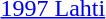<table>
<tr>
<td><a href='#'>1997 Lahti</a></td>
<td></td>
<td></td>
<td></td>
</tr>
</table>
